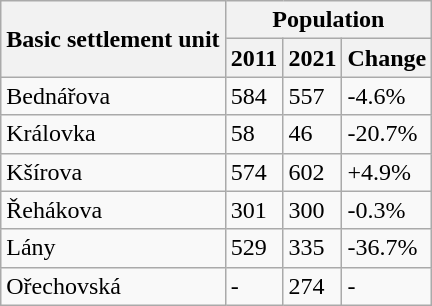<table class="wikitable sortable">
<tr>
<th rowspan="2">Basic settlement unit</th>
<th colspan="3">Population</th>
</tr>
<tr>
<th>2011</th>
<th>2021</th>
<th>Change</th>
</tr>
<tr>
<td>Bednářova</td>
<td>584</td>
<td>557</td>
<td>-4.6%</td>
</tr>
<tr>
<td>Královka</td>
<td>58</td>
<td>46</td>
<td>-20.7%</td>
</tr>
<tr>
<td>Kšírova</td>
<td>574</td>
<td>602</td>
<td>+4.9%</td>
</tr>
<tr>
<td>Řehákova</td>
<td>301</td>
<td>300</td>
<td>-0.3%</td>
</tr>
<tr>
<td>Lány</td>
<td>529</td>
<td>335</td>
<td>-36.7%</td>
</tr>
<tr>
<td>Ořechovská</td>
<td>-</td>
<td>274</td>
<td>-</td>
</tr>
</table>
